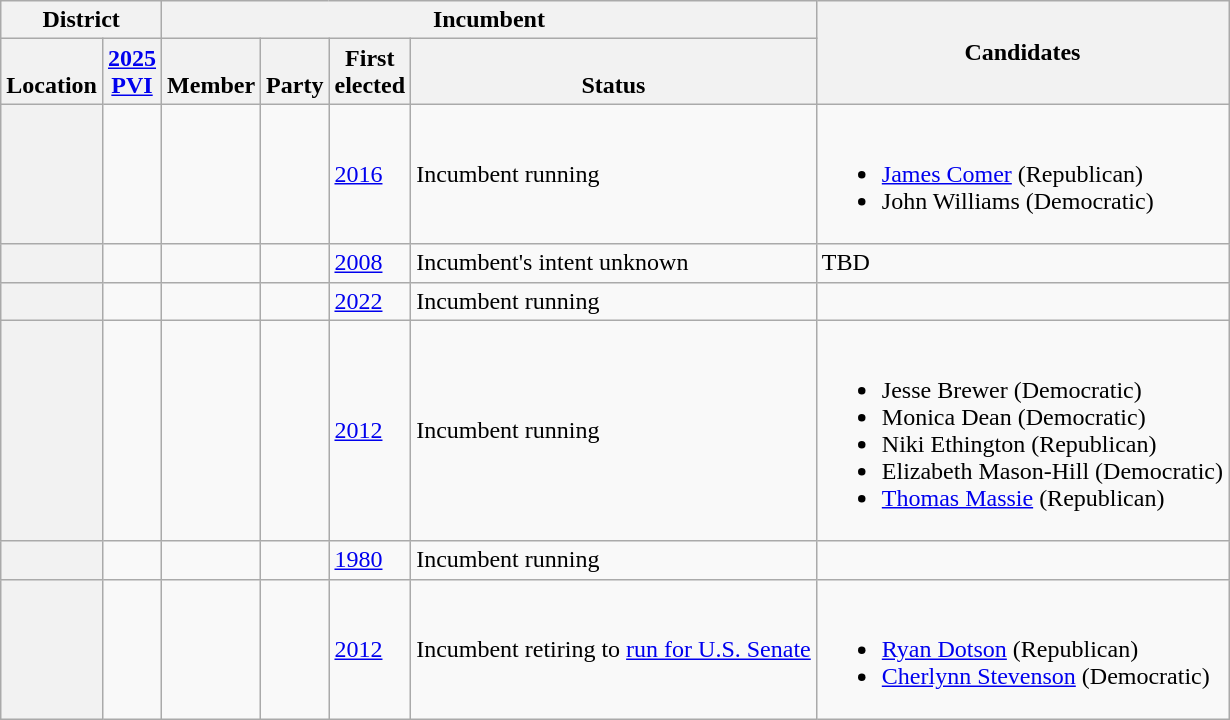<table class="wikitable sortable">
<tr>
<th colspan=2>District</th>
<th colspan=4>Incumbent</th>
<th rowspan=2 class="unsortable">Candidates</th>
</tr>
<tr valign=bottom>
<th>Location</th>
<th><a href='#'>2025<br>PVI</a></th>
<th>Member</th>
<th>Party</th>
<th>First<br>elected</th>
<th>Status</th>
</tr>
<tr>
<th></th>
<td></td>
<td></td>
<td></td>
<td><a href='#'>2016 </a></td>
<td>Incumbent running</td>
<td nowrap><br><ul><li><a href='#'>James Comer</a> (Republican)</li><li>John Williams (Democratic)</li></ul></td>
</tr>
<tr>
<th></th>
<td></td>
<td></td>
<td></td>
<td><a href='#'>2008</a></td>
<td>Incumbent's intent unknown</td>
<td>TBD</td>
</tr>
<tr>
<th></th>
<td></td>
<td></td>
<td></td>
<td><a href='#'>2022</a></td>
<td>Incumbent running</td>
<td></td>
</tr>
<tr>
<th></th>
<td></td>
<td></td>
<td></td>
<td><a href='#'>2012 </a></td>
<td>Incumbent running</td>
<td nowrap><br><ul><li>Jesse Brewer (Democratic)</li><li>Monica Dean (Democratic)</li><li>Niki Ethington (Republican)</li><li>Elizabeth Mason-Hill (Democratic)</li><li><a href='#'>Thomas Massie</a> (Republican)</li></ul></td>
</tr>
<tr>
<th></th>
<td></td>
<td></td>
<td></td>
<td><a href='#'>1980</a></td>
<td>Incumbent running</td>
<td></td>
</tr>
<tr>
<th></th>
<td></td>
<td></td>
<td></td>
<td><a href='#'>2012</a></td>
<td>Incumbent retiring to <a href='#'>run for U.S. Senate</a></td>
<td nowrap><br><ul><li><a href='#'>Ryan Dotson</a> (Republican)</li><li><a href='#'>Cherlynn Stevenson</a> (Democratic)</li></ul></td>
</tr>
</table>
